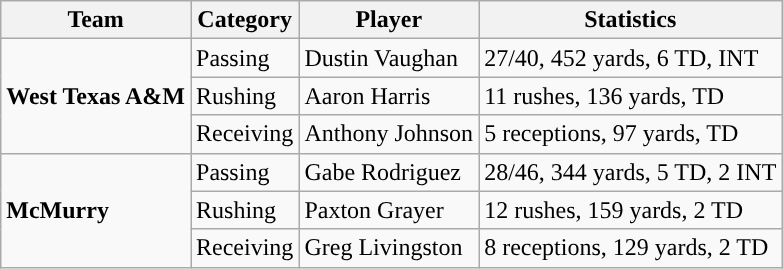<table class="wikitable" style="float: left;">
<tr>
<th>Team</th>
<th>Category</th>
<th>Player</th>
<th>Statistics</th>
</tr>
<tr>
<td rowspan=3><strong>West Texas A&M</strong></td>
<td>Passing</td>
<td>Dustin Vaughan</td>
<td>27/40, 452 yards, 6 TD, INT</td>
</tr>
<tr>
<td>Rushing</td>
<td>Aaron Harris</td>
<td>11 rushes, 136 yards, TD</td>
</tr>
<tr>
<td>Receiving</td>
<td>Anthony Johnson</td>
<td>5 receptions, 97 yards, TD</td>
</tr>
<tr>
<td rowspan=3><strong>McMurry</strong></td>
<td>Passing</td>
<td>Gabe Rodriguez</td>
<td>28/46, 344 yards, 5 TD, 2 INT</td>
</tr>
<tr>
<td>Rushing</td>
<td>Paxton Grayer</td>
<td>12 rushes, 159 yards, 2 TD</td>
</tr>
<tr>
<td>Receiving</td>
<td>Greg Livingston</td>
<td>8 receptions, 129 yards, 2 TD</td>
</tr>
</table>
